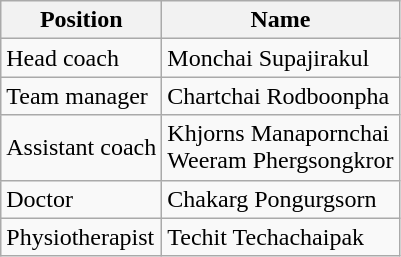<table class="wikitable">
<tr>
<th>Position</th>
<th>Name</th>
</tr>
<tr>
<td>Head coach</td>
<td> Monchai Supajirakul</td>
</tr>
<tr>
<td>Team manager</td>
<td> Chartchai Rodboonpha</td>
</tr>
<tr>
<td>Assistant coach</td>
<td> Khjorns Manapornchai<br> Weeram Phergsongkror</td>
</tr>
<tr>
<td>Doctor</td>
<td> Chakarg Pongurgsorn</td>
</tr>
<tr>
<td>Physiotherapist</td>
<td> Techit Techachaipak</td>
</tr>
</table>
